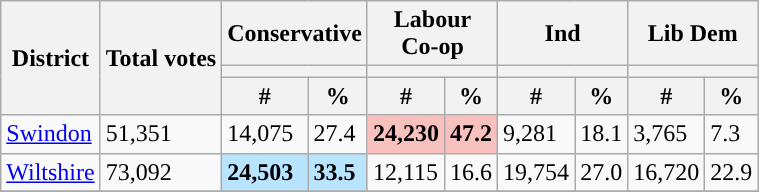<table class="wikitable sortable">
<tr>
<th rowspan=3>District</th>
<th rowspan=3>Total votes</th>
<th colspan="2">Conservative</th>
<th colspan="2">Labour<br>Co-op</th>
<th colspan="2">Ind</th>
<th colspan="2">Lib Dem</th>
</tr>
<tr>
<th colspan="2" style="background:"></th>
<th colspan="2" style="background:"></th>
<th colspan="2" style="background:"></th>
<th colspan="2" style="background:"></th>
</tr>
<tr>
<th>#</th>
<th>%</th>
<th>#</th>
<th>%</th>
<th>#</th>
<th>%</th>
<th>#</th>
<th>%</th>
</tr>
<tr>
<td><a href='#'>Swindon</a></td>
<td>51,351</td>
<td>14,075</td>
<td>27.4</td>
<td style="background:#F8C1BE;"><strong>24,230</strong></td>
<td style="background:#F8C1BE;"><strong>47.2</strong></td>
<td>9,281</td>
<td>18.1</td>
<td>3,765</td>
<td>7.3</td>
</tr>
<tr>
<td><a href='#'>Wiltshire</a></td>
<td>73,092</td>
<td style="background:#B9E4FF;"><strong>24,503</strong></td>
<td style="background:#B9E4FF;"><strong>33.5</strong></td>
<td>12,115</td>
<td>16.6</td>
<td>19,754</td>
<td>27.0</td>
<td>16,720</td>
<td>22.9</td>
</tr>
<tr>
</tr>
</table>
